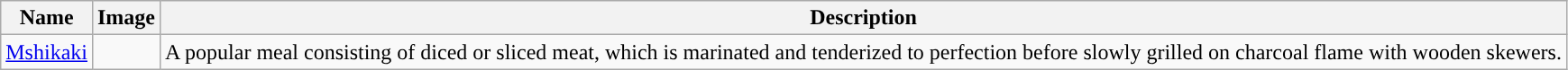<table class="wikitable">
<tr>
<th>Name</th>
<th class="unsortable">Image</th>
<th>Description</th>
</tr>
<tr>
<td><a href='#'>Mshikaki</a></td>
<td></td>
<td>A popular meal consisting of diced or sliced meat, which is marinated and tenderized to perfection before slowly grilled on charcoal flame with wooden skewers.</td>
</tr>
</table>
